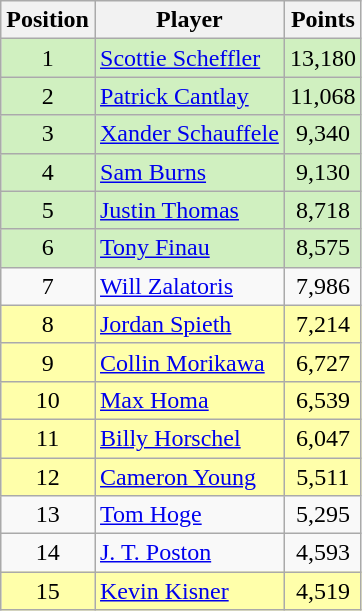<table class=wikitable style="text-align:center">
<tr>
<th>Position</th>
<th>Player</th>
<th>Points</th>
</tr>
<tr style="background:#d0f0c0;">
<td>1</td>
<td align=left><a href='#'>Scottie Scheffler</a></td>
<td>13,180</td>
</tr>
<tr style="background:#d0f0c0;">
<td>2</td>
<td align=left><a href='#'>Patrick Cantlay</a></td>
<td>11,068</td>
</tr>
<tr style="background:#d0f0c0;">
<td>3</td>
<td align=left><a href='#'>Xander Schauffele</a></td>
<td>9,340</td>
</tr>
<tr style="background:#d0f0c0;">
<td>4</td>
<td align=left><a href='#'>Sam Burns</a></td>
<td>9,130</td>
</tr>
<tr style="background:#d0f0c0;">
<td>5</td>
<td align=left><a href='#'>Justin Thomas</a></td>
<td>8,718</td>
</tr>
<tr style="background:#d0f0c0;">
<td>6</td>
<td align=left><a href='#'>Tony Finau</a></td>
<td>8,575</td>
</tr>
<tr>
<td>7</td>
<td align=left><a href='#'>Will Zalatoris</a></td>
<td>7,986</td>
</tr>
<tr style="background:#ffa;">
<td>8</td>
<td align=left><a href='#'>Jordan Spieth</a></td>
<td>7,214</td>
</tr>
<tr style="background:#ffa;">
<td>9</td>
<td align=left><a href='#'>Collin Morikawa</a></td>
<td>6,727</td>
</tr>
<tr style="background:#ffa;">
<td>10</td>
<td align=left><a href='#'>Max Homa</a></td>
<td>6,539</td>
</tr>
<tr style="background:#ffa;">
<td>11</td>
<td align=left><a href='#'>Billy Horschel</a></td>
<td>6,047</td>
</tr>
<tr style="background:#ffa;">
<td>12</td>
<td align=left><a href='#'>Cameron Young</a></td>
<td>5,511</td>
</tr>
<tr>
<td>13</td>
<td align=left><a href='#'>Tom Hoge</a></td>
<td>5,295</td>
</tr>
<tr>
<td>14</td>
<td align=left><a href='#'>J. T. Poston</a></td>
<td>4,593</td>
</tr>
<tr style="background:#ffa;">
<td>15</td>
<td align=left><a href='#'>Kevin Kisner</a></td>
<td>4,519</td>
</tr>
</table>
